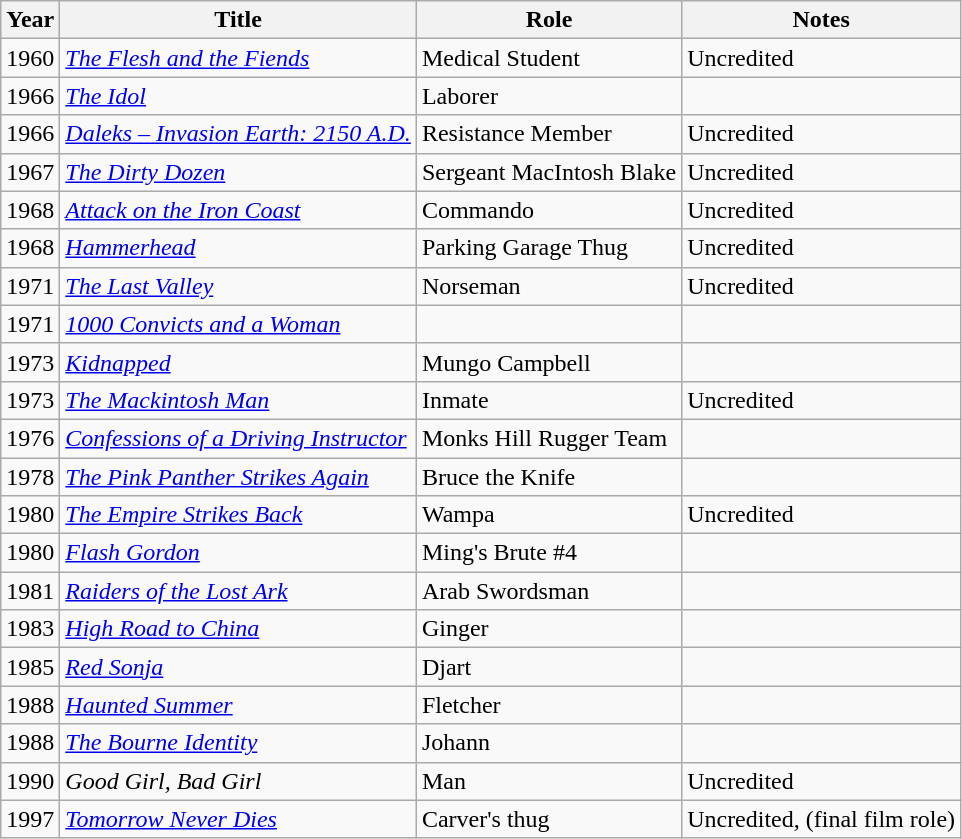<table class="wikitable">
<tr>
<th>Year</th>
<th>Title</th>
<th>Role</th>
<th>Notes</th>
</tr>
<tr>
<td>1960</td>
<td><em><a href='#'>The Flesh and the Fiends</a></em></td>
<td>Medical Student</td>
<td>Uncredited</td>
</tr>
<tr>
<td>1966</td>
<td><em><a href='#'>The Idol</a></em></td>
<td>Laborer</td>
<td></td>
</tr>
<tr>
<td>1966</td>
<td><em><a href='#'>Daleks – Invasion Earth: 2150 A.D.</a></em></td>
<td>Resistance Member</td>
<td>Uncredited</td>
</tr>
<tr>
<td>1967</td>
<td><em><a href='#'>The Dirty Dozen</a></em></td>
<td>Sergeant MacIntosh Blake</td>
<td>Uncredited</td>
</tr>
<tr>
<td>1968</td>
<td><em><a href='#'>Attack on the Iron Coast</a></em></td>
<td>Commando</td>
<td>Uncredited</td>
</tr>
<tr>
<td>1968</td>
<td><em><a href='#'>Hammerhead</a></em></td>
<td>Parking Garage Thug</td>
<td>Uncredited</td>
</tr>
<tr>
<td>1971</td>
<td><em><a href='#'>The Last Valley</a></em></td>
<td>Norseman</td>
<td>Uncredited</td>
</tr>
<tr>
<td>1971</td>
<td><em><a href='#'>1000 Convicts and a Woman</a></em></td>
<td></td>
<td></td>
</tr>
<tr>
<td>1973</td>
<td><em><a href='#'>Kidnapped</a></em></td>
<td>Mungo Campbell</td>
<td></td>
</tr>
<tr>
<td>1973</td>
<td><em><a href='#'>The Mackintosh Man</a></em></td>
<td>Inmate</td>
<td>Uncredited</td>
</tr>
<tr>
<td>1976</td>
<td><em><a href='#'>Confessions of a Driving Instructor</a></em></td>
<td>Monks Hill Rugger Team</td>
<td></td>
</tr>
<tr>
<td>1978</td>
<td><em><a href='#'>The Pink Panther Strikes Again</a></em></td>
<td>Bruce the Knife</td>
<td></td>
</tr>
<tr>
<td>1980</td>
<td><em><a href='#'>The Empire Strikes Back</a></em></td>
<td>Wampa</td>
<td>Uncredited</td>
</tr>
<tr>
<td>1980</td>
<td><em><a href='#'>Flash Gordon</a></em></td>
<td>Ming's Brute #4</td>
<td></td>
</tr>
<tr>
<td>1981</td>
<td><em><a href='#'>Raiders of the Lost Ark</a></em></td>
<td>Arab Swordsman</td>
<td></td>
</tr>
<tr>
<td>1983</td>
<td><em><a href='#'>High Road to China</a></em></td>
<td>Ginger</td>
<td></td>
</tr>
<tr>
<td>1985</td>
<td><em><a href='#'>Red Sonja</a></em></td>
<td>Djart</td>
<td></td>
</tr>
<tr>
<td>1988</td>
<td><em><a href='#'>Haunted Summer</a></em></td>
<td>Fletcher</td>
<td></td>
</tr>
<tr>
<td>1988</td>
<td><em><a href='#'>The Bourne Identity</a></em></td>
<td>Johann</td>
<td></td>
</tr>
<tr>
<td>1990</td>
<td><em>Good Girl, Bad Girl</em></td>
<td>Man</td>
<td>Uncredited</td>
</tr>
<tr>
<td>1997</td>
<td><em><a href='#'>Tomorrow Never Dies</a></em></td>
<td>Carver's thug</td>
<td>Uncredited, (final film role)</td>
</tr>
</table>
